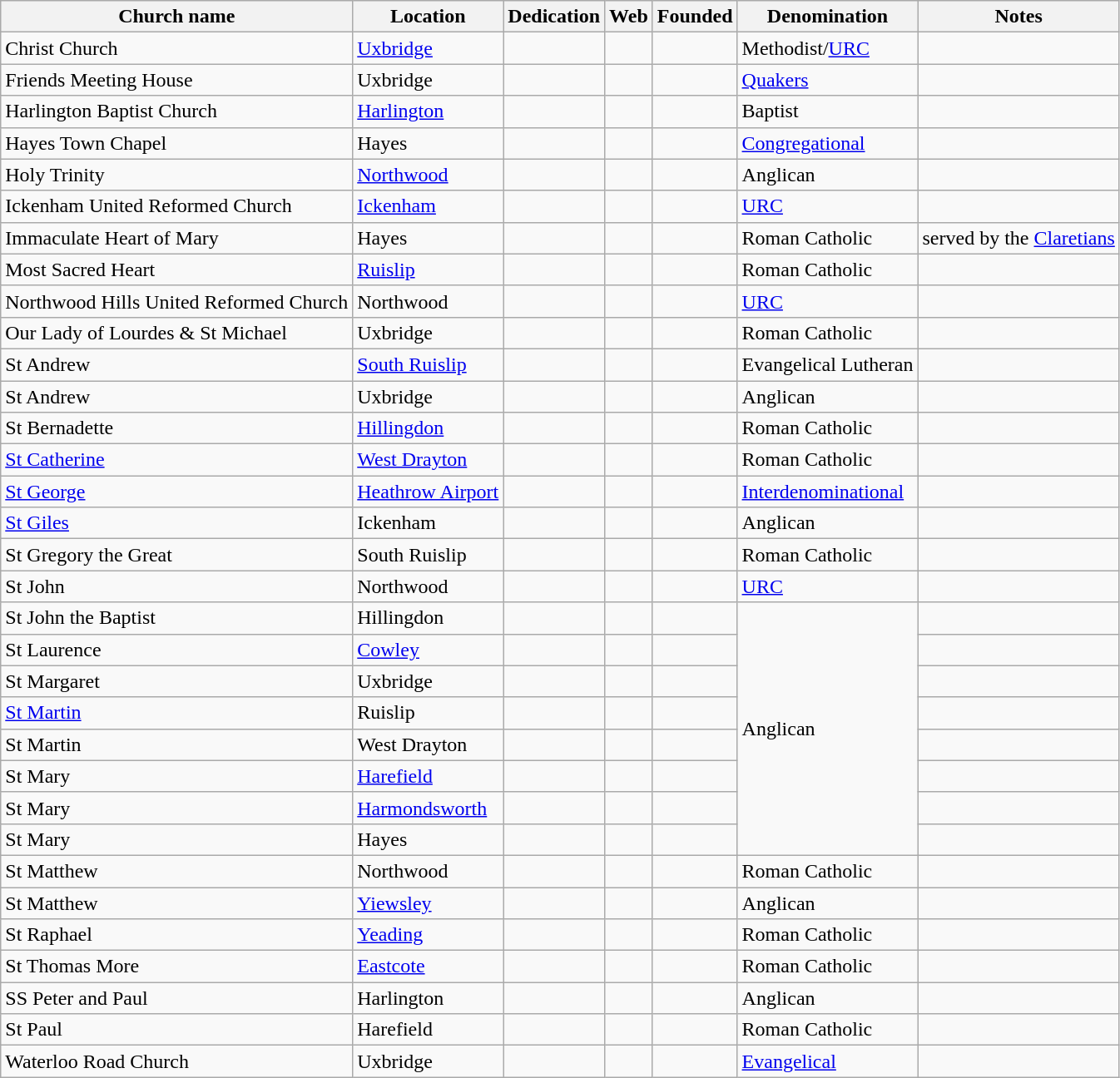<table class="wikitable sortable">
<tr>
<th>Church name</th>
<th>Location</th>
<th>Dedication</th>
<th>Web</th>
<th>Founded</th>
<th>Denomination</th>
<th>Notes</th>
</tr>
<tr>
<td>Christ Church</td>
<td><a href='#'>Uxbridge</a></td>
<td></td>
<td></td>
<td></td>
<td>Methodist/<a href='#'>URC</a></td>
<td></td>
</tr>
<tr>
<td>Friends Meeting House</td>
<td>Uxbridge</td>
<td></td>
<td></td>
<td></td>
<td><a href='#'>Quakers</a></td>
<td></td>
</tr>
<tr>
<td>Harlington Baptist Church</td>
<td><a href='#'>Harlington</a></td>
<td></td>
<td></td>
<td></td>
<td>Baptist</td>
<td></td>
</tr>
<tr>
<td>Hayes Town Chapel</td>
<td>Hayes</td>
<td></td>
<td></td>
<td></td>
<td><a href='#'>Congregational</a></td>
<td></td>
</tr>
<tr>
<td>Holy Trinity</td>
<td><a href='#'>Northwood</a></td>
<td></td>
<td></td>
<td></td>
<td>Anglican</td>
<td></td>
</tr>
<tr>
<td>Ickenham United Reformed Church</td>
<td><a href='#'>Ickenham</a></td>
<td></td>
<td></td>
<td></td>
<td><a href='#'>URC</a></td>
<td></td>
</tr>
<tr>
<td>Immaculate Heart of Mary</td>
<td>Hayes</td>
<td></td>
<td></td>
<td></td>
<td>Roman Catholic</td>
<td>served by the <a href='#'>Claretians</a></td>
</tr>
<tr>
<td>Most Sacred Heart</td>
<td><a href='#'>Ruislip</a></td>
<td></td>
<td></td>
<td></td>
<td>Roman Catholic</td>
<td></td>
</tr>
<tr>
<td>Northwood Hills United Reformed Church</td>
<td>Northwood</td>
<td></td>
<td></td>
<td></td>
<td><a href='#'>URC</a></td>
<td></td>
</tr>
<tr>
<td>Our Lady of Lourdes & St Michael</td>
<td>Uxbridge</td>
<td></td>
<td></td>
<td></td>
<td>Roman Catholic</td>
<td></td>
</tr>
<tr>
<td>St Andrew</td>
<td><a href='#'>South Ruislip</a></td>
<td></td>
<td></td>
<td></td>
<td>Evangelical Lutheran</td>
<td></td>
</tr>
<tr>
<td>St Andrew</td>
<td>Uxbridge</td>
<td></td>
<td></td>
<td></td>
<td>Anglican</td>
<td></td>
</tr>
<tr>
<td>St Bernadette</td>
<td><a href='#'>Hillingdon</a></td>
<td></td>
<td> </td>
<td></td>
<td>Roman Catholic</td>
<td></td>
</tr>
<tr>
<td><a href='#'>St Catherine</a></td>
<td><a href='#'>West Drayton</a></td>
<td></td>
<td> </td>
<td></td>
<td>Roman Catholic</td>
<td></td>
</tr>
<tr>
<td><a href='#'>St George</a></td>
<td><a href='#'>Heathrow Airport</a></td>
<td></td>
<td></td>
<td></td>
<td><a href='#'>Interdenominational</a></td>
<td></td>
</tr>
<tr>
<td><a href='#'>St Giles</a></td>
<td>Ickenham</td>
<td></td>
<td></td>
<td></td>
<td>Anglican</td>
<td></td>
</tr>
<tr>
<td>St Gregory the Great</td>
<td>South Ruislip</td>
<td></td>
<td></td>
<td></td>
<td>Roman Catholic</td>
<td></td>
</tr>
<tr>
<td>St John</td>
<td>Northwood</td>
<td></td>
<td></td>
<td></td>
<td><a href='#'>URC</a></td>
<td></td>
</tr>
<tr>
<td>St John the Baptist</td>
<td>Hillingdon</td>
<td></td>
<td></td>
<td></td>
<td rowspan="8">Anglican</td>
<td></td>
</tr>
<tr>
<td>St Laurence</td>
<td><a href='#'>Cowley</a></td>
<td></td>
<td></td>
<td></td>
<td></td>
</tr>
<tr>
<td>St Margaret</td>
<td>Uxbridge</td>
<td></td>
<td></td>
<td></td>
<td></td>
</tr>
<tr>
<td><a href='#'>St Martin</a></td>
<td>Ruislip</td>
<td></td>
<td></td>
<td></td>
<td></td>
</tr>
<tr>
<td>St Martin</td>
<td>West Drayton</td>
<td></td>
<td></td>
<td></td>
<td></td>
</tr>
<tr>
<td>St Mary</td>
<td><a href='#'>Harefield</a></td>
<td></td>
<td></td>
<td></td>
<td></td>
</tr>
<tr>
<td>St Mary</td>
<td><a href='#'>Harmondsworth</a></td>
<td></td>
<td></td>
<td></td>
<td></td>
</tr>
<tr>
<td>St Mary</td>
<td>Hayes</td>
<td></td>
<td></td>
<td></td>
<td></td>
</tr>
<tr>
<td>St Matthew</td>
<td>Northwood</td>
<td></td>
<td></td>
<td></td>
<td>Roman Catholic</td>
<td></td>
</tr>
<tr>
<td>St Matthew</td>
<td><a href='#'>Yiewsley</a></td>
<td></td>
<td></td>
<td></td>
<td>Anglican</td>
<td></td>
</tr>
<tr>
<td>St Raphael</td>
<td><a href='#'>Yeading</a></td>
<td></td>
<td> </td>
<td></td>
<td>Roman Catholic</td>
<td></td>
</tr>
<tr>
<td>St Thomas More</td>
<td><a href='#'>Eastcote</a></td>
<td></td>
<td> </td>
<td></td>
<td>Roman Catholic</td>
<td></td>
</tr>
<tr>
<td>SS Peter and Paul</td>
<td>Harlington</td>
<td></td>
<td></td>
<td></td>
<td>Anglican</td>
<td></td>
</tr>
<tr>
<td>St Paul</td>
<td>Harefield</td>
<td></td>
<td> </td>
<td></td>
<td>Roman Catholic</td>
<td></td>
</tr>
<tr>
<td>Waterloo Road Church</td>
<td>Uxbridge</td>
<td></td>
<td></td>
<td></td>
<td><a href='#'>Evangelical</a></td>
<td></td>
</tr>
</table>
